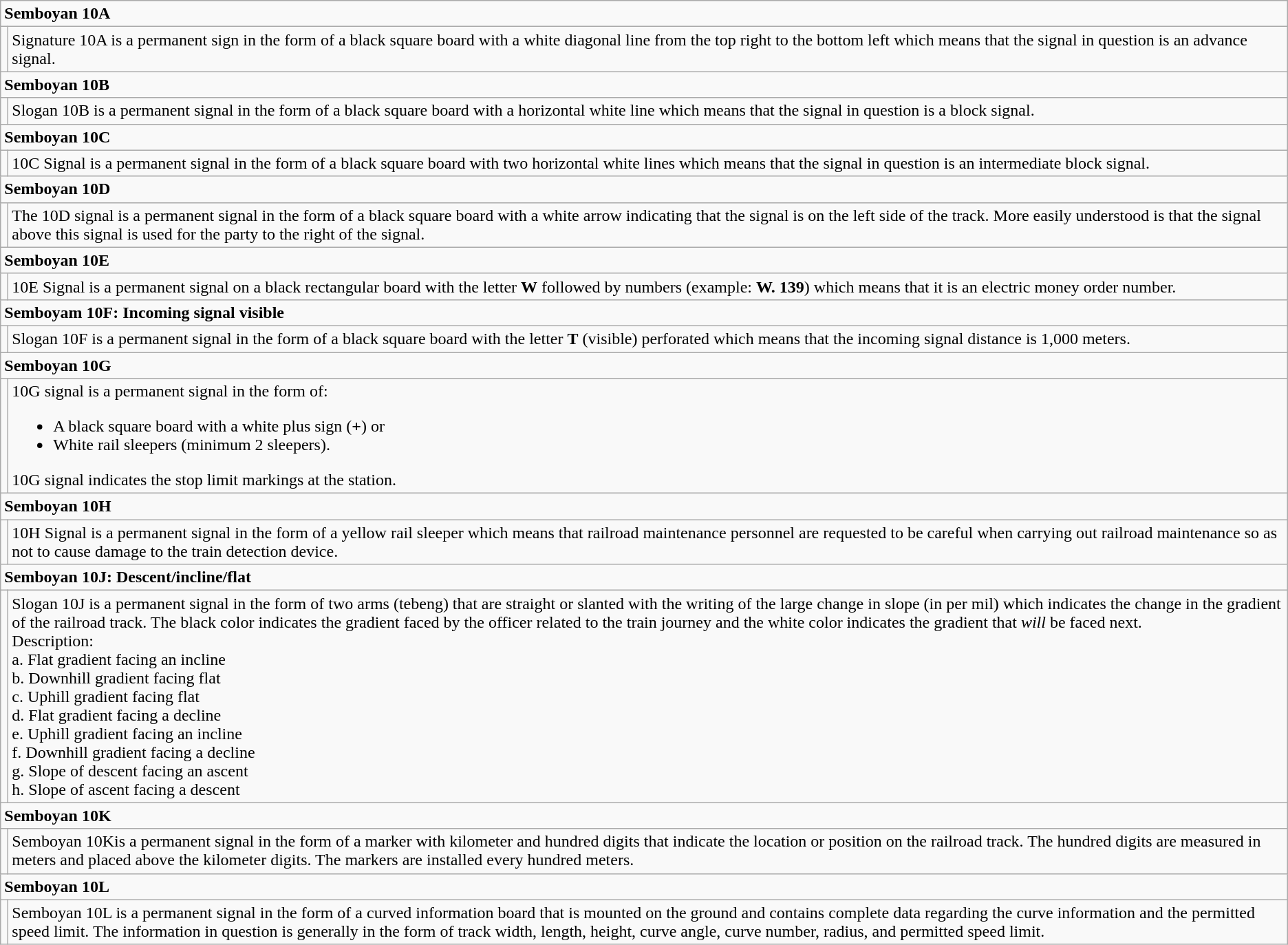<table Class=wikitable style=text-align:left>
<tr>
<td colspan=2><strong>Semboyan 10A</strong></td>
</tr>
<tr>
<td><br></td>
<td>Signature 10A is a permanent sign in the form of a black square board with a white diagonal line from the top right to the bottom left which means that the signal in question is an advance signal.</td>
</tr>
<tr>
<td colspan=2><strong>Semboyan 10B</strong></td>
</tr>
<tr>
<td><br></td>
<td>Slogan 10B is a permanent signal in the form of a black square board with a horizontal white line which means that the signal in question is a block signal.</td>
</tr>
<tr>
<td colspan=2><strong>Semboyan 10C</strong></td>
</tr>
<tr>
<td></td>
<td>10C Signal is a permanent signal in the form of a black square board with two horizontal white lines which means that the signal in question is an intermediate block signal.</td>
</tr>
<tr>
<td colspan=2><strong>Semboyan 10D</strong></td>
</tr>
<tr>
<td></td>
<td>The 10D signal is a permanent signal in the form of a black square board with a white arrow indicating that the signal is on the left side of the track. More easily understood is that the signal above this signal is used for the party to the right of the signal.</td>
</tr>
<tr>
<td colspan=2><strong>Semboyan 10E</strong></td>
</tr>
<tr>
<td><br></td>
<td>10E Signal is a permanent signal on a black rectangular board with the letter <strong>W</strong> followed by numbers (example: <strong>W. 139</strong>) which means that it is an electric money order number.</td>
</tr>
<tr>
<td colspan=2><strong>Semboyam 10F: Incoming signal visible</strong></td>
</tr>
<tr>
<td><br></td>
<td>Slogan 10F is a permanent signal in the form of a black square board with the letter <strong>T</strong> (visible) perforated which means that the incoming signal distance is 1,000 meters.</td>
</tr>
<tr>
<td colspan=2><strong>Semboyan 10G</strong></td>
</tr>
<tr>
<td><br><br></td>
<td>10G signal is a permanent signal in the form of:<br><ul><li>A black square board with a white plus sign (<strong>+</strong>) or</li><li>White rail sleepers (minimum 2 sleepers).</li></ul>10G signal indicates the stop limit markings at the station.</td>
</tr>
<tr>
<td colspan=2><strong>Semboyan 10H</strong></td>
</tr>
<tr>
<td></td>
<td>10H Signal is a permanent signal in the form of a yellow rail sleeper which means that railroad maintenance personnel are requested to be careful when carrying out railroad maintenance so as not to cause damage to the train detection device.</td>
</tr>
<tr>
<td colspan=2><strong>Semboyan 10J: Descent/incline/flat</strong></td>
</tr>
<tr>
<td><br></td>
<td>Slogan 10J is a permanent signal in the form of two arms (tebeng) that are straight or slanted with the writing of the large change in slope (in per mil) which indicates the change in the gradient of the railroad track. The black color indicates the gradient faced by the officer related to the train journey and the white color indicates the gradient that <em>will</em> be faced next.<br>Description:<br>a. Flat gradient facing an incline<br>b. Downhill gradient facing flat<br>c. Uphill gradient facing flat<br>d. Flat gradient facing a decline<br>e. Uphill gradient facing an incline<br>f. Downhill gradient facing a decline<br>g. Slope of descent facing an ascent<br>h. Slope of ascent facing a descent</td>
</tr>
<tr>
<td colspan=2><strong>Semboyan 10K </strong></td>
</tr>
<tr>
<td><br></td>
<td>Semboyan 10Kis a permanent signal in the form of a marker with kilometer and hundred digits that indicate the location or position on the railroad track. The hundred digits are measured in meters and placed above the kilometer digits. The markers are installed every hundred meters.</td>
</tr>
<tr>
<td colspan=2><strong>Semboyan 10L</strong></td>
</tr>
<tr>
<td><br></td>
<td>Semboyan 10L is a permanent signal in the form of a curved information board that is mounted on the ground and contains complete data regarding the curve information and the permitted speed limit. The information in question is generally in the form of track width, length, height, curve angle, curve number, radius, and permitted speed limit.</td>
</tr>
</table>
